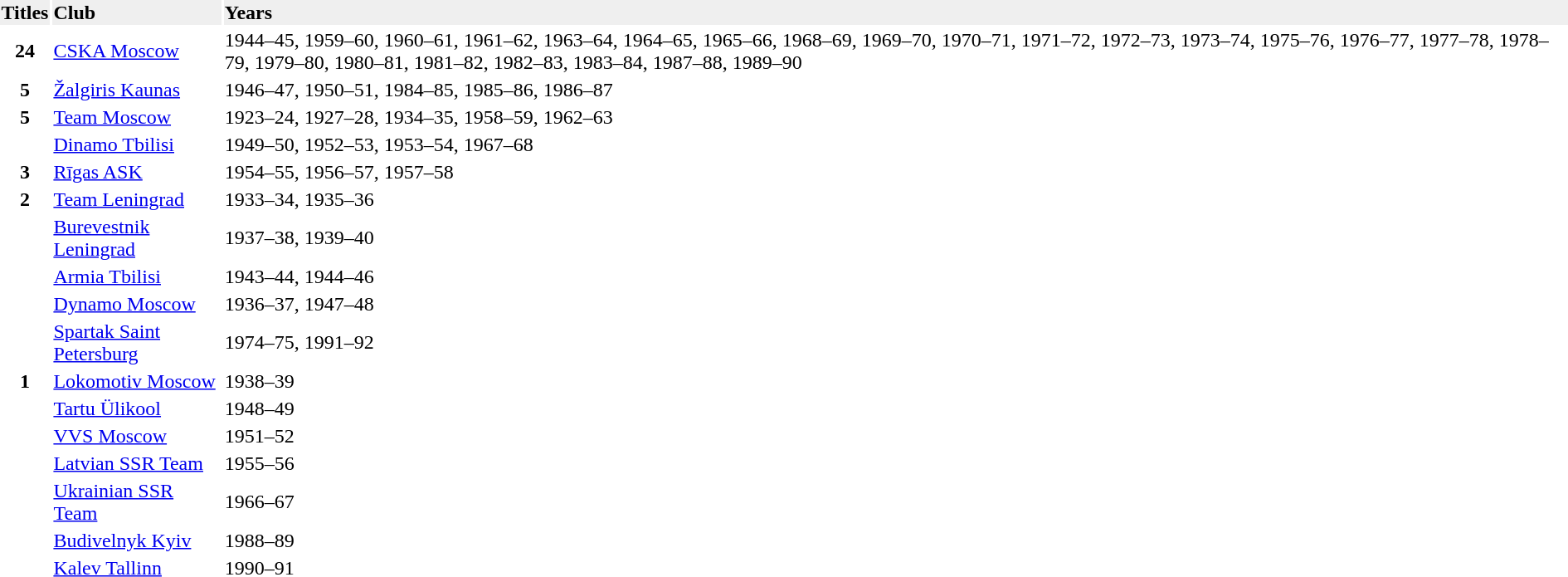<table>
<tr style=background:#efefef;font-weight:bold>
<td>Titles</td>
<td>Club</td>
<td>Years</td>
</tr>
<tr>
<td style=text-align:center;vertical-align:center><strong>24</strong></td>
<td><a href='#'>CSKA Moscow</a></td>
<td>1944–45, 1959–60, 1960–61, 1961–62, 1963–64, 1964–65, 1965–66, 1968–69, 1969–70, 1970–71, 1971–72, 1972–73, 1973–74, 1975–76, 1976–77, 1977–78, 1978–79, 1979–80, 1980–81, 1981–82, 1982–83, 1983–84, 1987–88, 1989–90</td>
</tr>
<tr>
<td Rowspan=1 style=text-align:center;vertical-align:top><strong>5</strong></td>
<td><a href='#'>Žalgiris Kaunas</a></td>
<td>1946–47, 1950–51, 1984–85, 1985–86, 1986–87</td>
</tr>
<tr>
<td Rowspan=2 style=text-align:center;vertical-align:top><strong>5</strong></td>
<td><a href='#'>Team Moscow</a></td>
<td>1923–24, 1927–28, 1934–35, 1958–59, 1962–63</td>
</tr>
<tr>
<td><a href='#'>Dinamo Tbilisi</a></td>
<td>1949–50, 1952–53, 1953–54, 1967–68</td>
</tr>
<tr>
<td style=text-align:center;vertical-align:top><strong>3</strong></td>
<td><a href='#'>Rīgas ASK</a></td>
<td>1954–55, 1956–57, 1957–58</td>
</tr>
<tr>
<td Rowspan=5 style=text-align:center;vertical-align:top><strong>2</strong></td>
<td><a href='#'>Team Leningrad</a></td>
<td>1933–34, 1935–36</td>
</tr>
<tr>
<td><a href='#'>Burevestnik Leningrad</a></td>
<td>1937–38, 1939–40</td>
</tr>
<tr>
<td><a href='#'>Armia Tbilisi</a></td>
<td>1943–44, 1944–46</td>
</tr>
<tr>
<td><a href='#'>Dynamo Moscow</a></td>
<td>1936–37, 1947–48</td>
</tr>
<tr>
<td><a href='#'>Spartak Saint Petersburg</a></td>
<td>1974–75, 1991–92</td>
</tr>
<tr>
<td Rowspan=8 style=text-align:center;vertical-align:top><strong>1</strong></td>
<td><a href='#'>Lokomotiv Moscow</a></td>
<td>1938–39</td>
</tr>
<tr>
<td><a href='#'>Tartu Ülikool</a></td>
<td>1948–49</td>
</tr>
<tr>
<td><a href='#'>VVS Moscow</a></td>
<td>1951–52</td>
</tr>
<tr>
<td><a href='#'>Latvian SSR Team</a></td>
<td>1955–56</td>
</tr>
<tr>
<td><a href='#'>Ukrainian SSR Team</a></td>
<td>1966–67</td>
</tr>
<tr>
<td><a href='#'> Budivelnyk Kyiv</a></td>
<td>1988–89</td>
</tr>
<tr>
<td><a href='#'>Kalev Tallinn</a></td>
<td>1990–91</td>
</tr>
</table>
